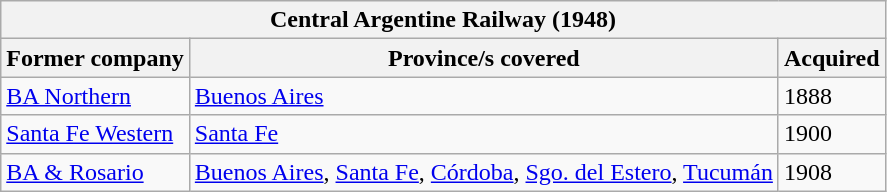<table class="wikitable sortable">
<tr>
<th colspan="3">Central Argentine Railway (1948)</th>
</tr>
<tr>
<th>Former company</th>
<th>Province/s covered</th>
<th>Acquired</th>
</tr>
<tr>
<td><a href='#'>BA Northern</a></td>
<td><a href='#'>Buenos Aires</a></td>
<td>1888</td>
</tr>
<tr>
<td><a href='#'>Santa Fe Western</a></td>
<td><a href='#'>Santa Fe</a></td>
<td>1900</td>
</tr>
<tr>
<td><a href='#'>BA & Rosario</a></td>
<td><a href='#'>Buenos Aires</a>, <a href='#'>Santa Fe</a>, <a href='#'>Córdoba</a>, <a href='#'>Sgo. del Estero</a>, <a href='#'>Tucumán</a></td>
<td>1908</td>
</tr>
</table>
